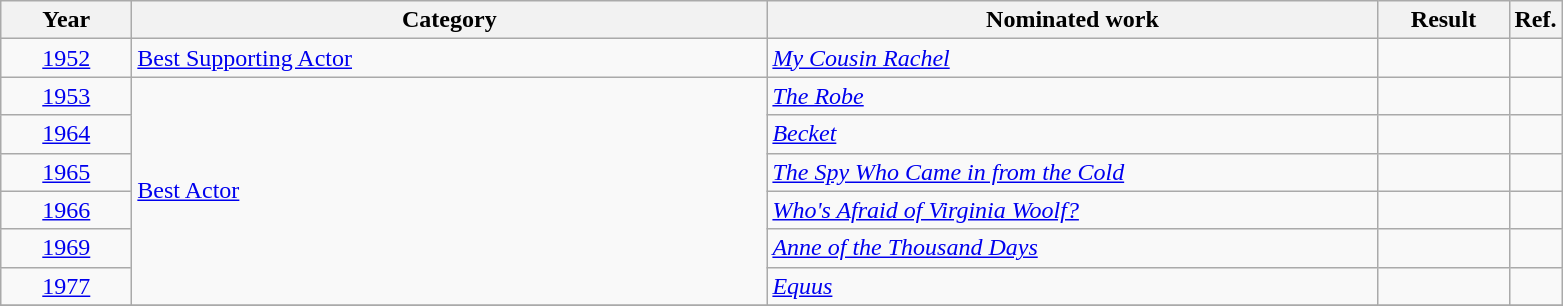<table class=wikitable>
<tr>
<th scope="col" style="width:5em;">Year</th>
<th scope="col" style="width:26em;">Category</th>
<th scope="col" style="width:25em;">Nominated work</th>
<th scope="col" style="width:5em;">Result</th>
<th>Ref.</th>
</tr>
<tr>
<td style="text-align:center;"><a href='#'>1952</a></td>
<td><a href='#'>Best Supporting Actor</a></td>
<td><em><a href='#'>My Cousin Rachel</a></em></td>
<td></td>
<td></td>
</tr>
<tr>
<td style="text-align:center;"><a href='#'>1953</a></td>
<td rowspan="6"><a href='#'>Best Actor</a></td>
<td><em><a href='#'>The Robe</a></em></td>
<td></td>
<td></td>
</tr>
<tr>
<td style="text-align:center;"><a href='#'>1964</a></td>
<td><em><a href='#'>Becket</a></em></td>
<td></td>
<td></td>
</tr>
<tr>
<td style="text-align:center;"><a href='#'>1965</a></td>
<td><em><a href='#'>The Spy Who Came in from the Cold</a></em></td>
<td></td>
<td></td>
</tr>
<tr>
<td style="text-align:center;"><a href='#'>1966</a></td>
<td><em><a href='#'>Who's Afraid of Virginia Woolf?</a></em></td>
<td></td>
<td></td>
</tr>
<tr>
<td style="text-align:center;"><a href='#'>1969</a></td>
<td><em><a href='#'>Anne of the Thousand Days</a></em></td>
<td></td>
<td></td>
</tr>
<tr>
<td style="text-align:center;"><a href='#'>1977</a></td>
<td><em><a href='#'>Equus</a></em></td>
<td></td>
<td></td>
</tr>
<tr>
</tr>
</table>
